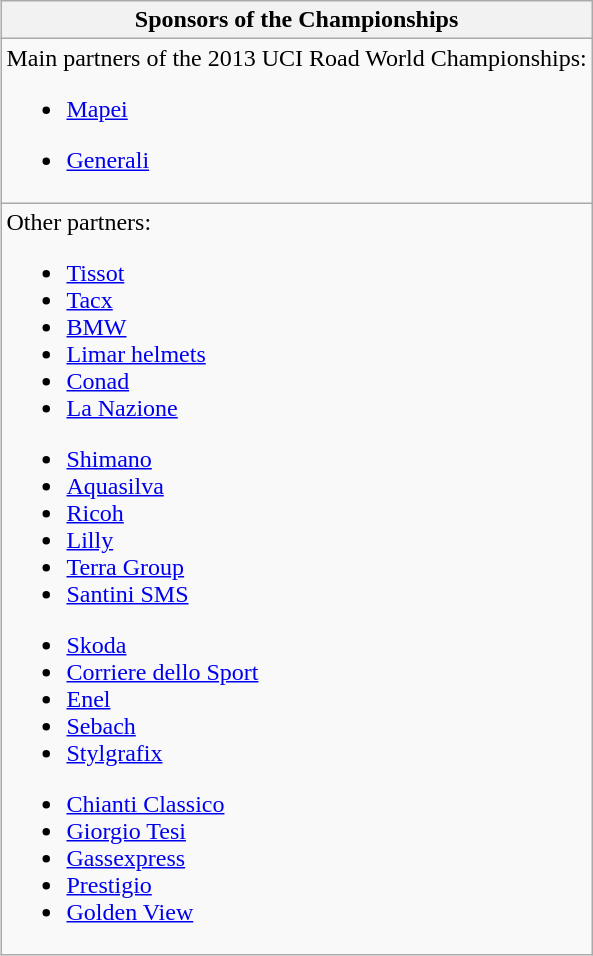<table class="wikitable collapsible collapsed" style="float:right; margin:10px">
<tr>
<th>Sponsors of the Championships</th>
</tr>
<tr>
<td>Main partners of the 2013 UCI Road World Championships:<br>
<ul><li><a href='#'>Mapei</a></li></ul><ul><li><a href='#'>Generali</a></li></ul></td>
</tr>
<tr>
<td>Other partners:<br>
<ul><li><a href='#'>Tissot</a></li><li><a href='#'>Tacx</a></li><li><a href='#'>BMW</a></li><li><a href='#'>Limar helmets</a></li><li><a href='#'>Conad</a></li><li><a href='#'>La Nazione</a></li></ul><ul><li><a href='#'>Shimano</a></li><li><a href='#'>Aquasilva</a></li><li><a href='#'>Ricoh</a></li><li><a href='#'>Lilly</a></li><li><a href='#'>Terra Group</a></li><li><a href='#'>Santini SMS</a></li></ul><ul><li><a href='#'>Skoda</a></li><li><a href='#'>Corriere dello Sport</a></li><li><a href='#'>Enel</a></li><li><a href='#'>Sebach</a></li><li><a href='#'>Stylgrafix</a></li></ul><ul><li><a href='#'>Chianti Classico</a></li><li><a href='#'>Giorgio Tesi</a></li><li><a href='#'>Gassexpress</a></li><li><a href='#'>Prestigio</a></li><li><a href='#'>Golden View</a></li></ul></td>
</tr>
</table>
